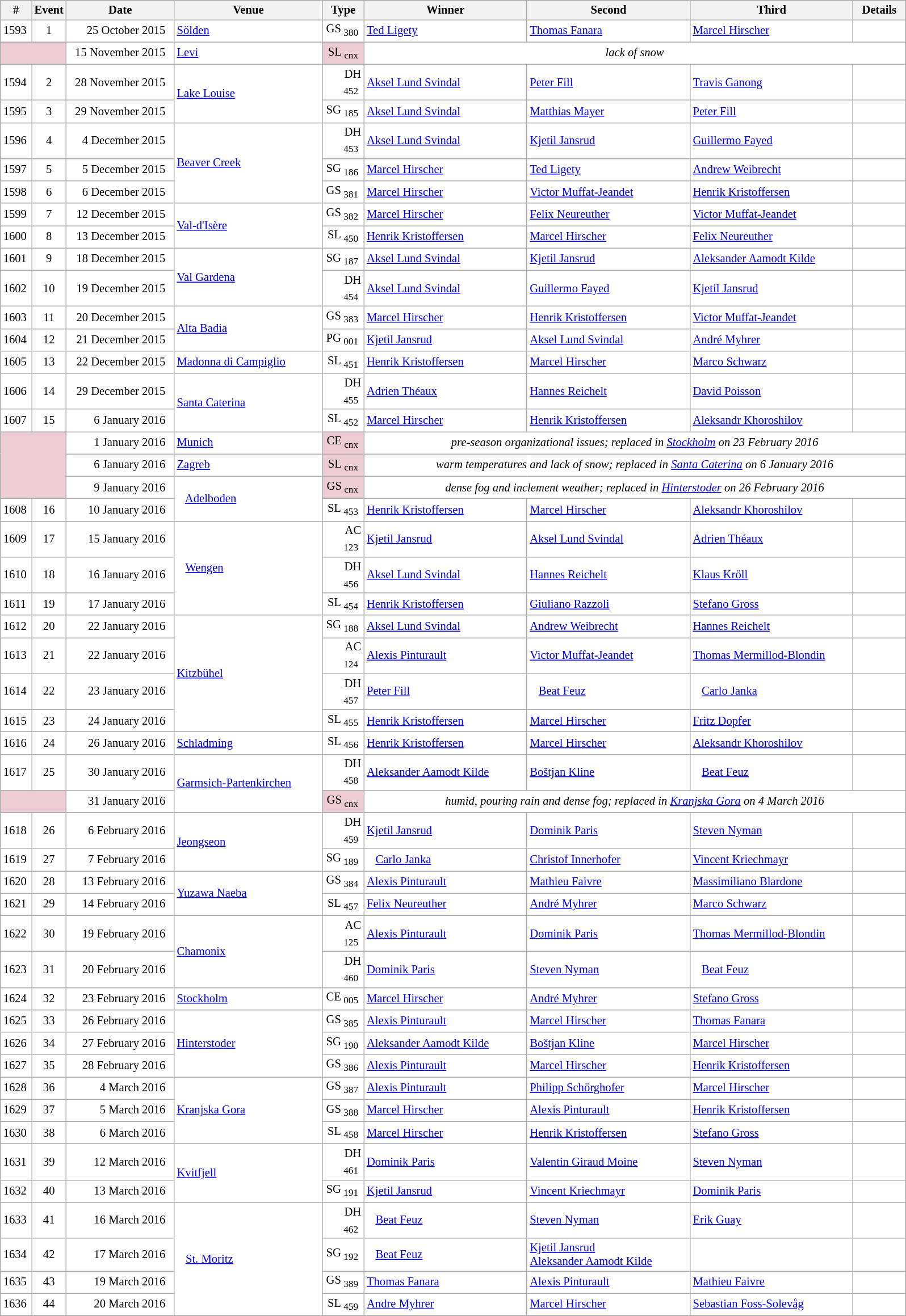<table class="wikitable plainrowheaders" style="background:#fff; font-size:86%; line-height:16px; border:grey solid 1px; border-collapse:collapse;">
<tr>
<th style="width:30px;">#</th>
<th style="width:33px;">Event</th>
<th style="width:120px;">Date</th>
<th style="width:168px;">Venue</th>
<th style="width:42px;">Type</th>
<th style="width:185px;">Winner</th>
<th style="width:185px;">Second</th>
<th style="width:185px;">Third</th>
<th style="width:55px;">Details</th>
</tr>
<tr>
<td>1593</td>
<td align=center>1</td>
<td align=right>25 October 2015  </td>
<td> <a href='#'>Sölden</a></td>
<td align=right>GS<sub> 380</sub> </td>
<td> <a href='#'>Ted Ligety</a></td>
<td> <a href='#'>Thomas Fanara</a></td>
<td> <a href='#'>Marcel Hirscher</a></td>
<td></td>
</tr>
<tr>
<td bgcolor="EDCCD5" colspan=2></td>
<td align=right>15 November 2015  </td>
<td> <a href='#'>Levi</a></td>
<td bgcolor="EDCCD5" align=right>SL <sub>cnx</sub> </td>
<td align=center colspan=4><em>lack of snow</em></td>
</tr>
<tr>
<td>1594</td>
<td align=center>2</td>
<td align=right>28 November 2015  </td>
<td rowspan=2> <a href='#'>Lake Louise</a></td>
<td align=right>DH<sub> 452</sub> </td>
<td> <a href='#'>Aksel Lund Svindal</a></td>
<td> <a href='#'>Peter Fill</a></td>
<td> <a href='#'>Travis Ganong</a></td>
<td></td>
</tr>
<tr>
<td>1595</td>
<td align=center>3</td>
<td align=right>29 November 2015  </td>
<td align=right>SG<sub> 185</sub> </td>
<td> <a href='#'>Aksel Lund Svindal</a></td>
<td> <a href='#'>Matthias Mayer</a></td>
<td> <a href='#'>Peter Fill</a></td>
<td></td>
</tr>
<tr>
<td>1596</td>
<td align=center>4</td>
<td align=right>4 December 2015  </td>
<td rowspan=3> <a href='#'>Beaver Creek</a></td>
<td align=right>DH<sub> 453</sub> </td>
<td> <a href='#'>Aksel Lund Svindal</a></td>
<td> <a href='#'>Kjetil Jansrud</a></td>
<td> <a href='#'>Guillermo Fayed</a></td>
<td></td>
</tr>
<tr>
<td>1597</td>
<td align=center>5</td>
<td align=right>5 December 2015  </td>
<td align=right>SG<sub> 186</sub> </td>
<td> <a href='#'>Marcel Hirscher</a></td>
<td> <a href='#'>Ted Ligety</a></td>
<td> <a href='#'>Andrew Weibrecht</a></td>
<td></td>
</tr>
<tr>
<td>1598</td>
<td align=center>6</td>
<td align=right>6 December 2015  </td>
<td align=right>GS<sub> 381</sub> </td>
<td> <a href='#'>Marcel Hirscher</a></td>
<td> <a href='#'>Victor Muffat-Jeandet</a></td>
<td> <a href='#'>Henrik Kristoffersen</a></td>
<td></td>
</tr>
<tr>
<td>1599</td>
<td align=center>7</td>
<td align=right>12 December 2015  </td>
<td rowspan=2> <a href='#'>Val-d'Isère</a></td>
<td align=right>GS<sub> 382</sub> </td>
<td> <a href='#'>Marcel Hirscher</a></td>
<td> <a href='#'>Felix Neureuther</a></td>
<td> <a href='#'>Victor Muffat-Jeandet</a></td>
<td></td>
</tr>
<tr>
<td>1600</td>
<td align=center>8</td>
<td align=right>13 December 2015  </td>
<td align=right>SL<sub> 450</sub> </td>
<td> <a href='#'>Henrik Kristoffersen</a></td>
<td> <a href='#'>Marcel Hirscher</a></td>
<td> <a href='#'>Felix Neureuther</a></td>
<td></td>
</tr>
<tr>
<td>1601</td>
<td align=center>9</td>
<td align=right>18 December 2015  </td>
<td rowspan=2> <a href='#'>Val Gardena</a></td>
<td align=right>SG<sub> 187</sub> </td>
<td> <a href='#'>Aksel Lund Svindal</a></td>
<td> <a href='#'>Kjetil Jansrud</a></td>
<td align=left> <a href='#'>Aleksander Aamodt Kilde</a></td>
<td></td>
</tr>
<tr>
<td>1602</td>
<td align=center>10</td>
<td align=right>19 December 2015  </td>
<td align=right>DH<sub> 454</sub> </td>
<td> <a href='#'>Aksel Lund Svindal</a></td>
<td> <a href='#'>Guillermo Fayed</a></td>
<td> <a href='#'>Kjetil Jansrud</a></td>
<td></td>
</tr>
<tr>
<td>1603</td>
<td align=center>11</td>
<td align=right>20 December 2015  </td>
<td rowspan=2> <a href='#'>Alta Badia</a></td>
<td align=right>GS<sub> 383</sub> </td>
<td> <a href='#'>Marcel Hirscher</a></td>
<td> <a href='#'>Henrik Kristoffersen</a></td>
<td> <a href='#'>Victor Muffat-Jeandet</a></td>
<td></td>
</tr>
<tr>
<td>1604</td>
<td align=center>12</td>
<td align=right>21 December 2015  </td>
<td align=right>PG<sub> 001</sub> </td>
<td> <a href='#'>Kjetil Jansrud</a></td>
<td> <a href='#'>Aksel Lund Svindal</a></td>
<td> <a href='#'>André Myhrer</a></td>
<td></td>
</tr>
<tr>
<td>1605</td>
<td align=center>13</td>
<td align=right>22 December 2015  </td>
<td> <a href='#'>Madonna di Campiglio</a></td>
<td align=right>SL<sub> 451</sub> </td>
<td> <a href='#'>Henrik Kristoffersen</a></td>
<td> <a href='#'>Marcel Hirscher</a></td>
<td> <a href='#'>Marco Schwarz</a></td>
<td></td>
</tr>
<tr>
<td>1606</td>
<td align=center>14</td>
<td align=right>29 December 2015  </td>
<td rowspan=2> <a href='#'>Santa Caterina</a></td>
<td align=right>DH<sub> 455</sub> </td>
<td> <a href='#'>Adrien Théaux</a></td>
<td> <a href='#'>Hannes Reichelt</a></td>
<td> <a href='#'>David Poisson</a></td>
<td></td>
</tr>
<tr>
<td>1607</td>
<td align=center>15</td>
<td align=right>6 January 2016  </td>
<td align=right>SL<sub> 452</sub> </td>
<td> <a href='#'>Marcel Hirscher</a></td>
<td> <a href='#'>Henrik Kristoffersen</a></td>
<td> <a href='#'>Aleksandr Khoroshilov</a></td>
<td></td>
</tr>
<tr>
<td bgcolor="EDCCD5" colspan=2 rowspan=3></td>
<td align=right>1 January 2016  </td>
<td> <a href='#'>Munich</a></td>
<td bgcolor="EDCCD5" align=right>CE<sub> cnx</sub> </td>
<td colspan=4 align=center><em>pre-season organizational issues; replaced in <a href='#'>Stockholm</a> on 23 February 2016</em></td>
</tr>
<tr>
<td align=right>6 January 2016  </td>
<td> <a href='#'>Zagreb</a></td>
<td bgcolor="EDCCD5" align=right>SL<sub> cnx</sub> </td>
<td colspan=4 align=center><em>warm temperatures and lack of snow; replaced in <a href='#'>Santa Caterina</a> on 6 January 2016 </em></td>
</tr>
<tr>
<td align=right>9 January 2016  </td>
<td rowspan=2>   <a href='#'>Adelboden</a></td>
<td bgcolor="EDCCD5" align=right>GS<sub> cnx</sub> </td>
<td colspan=4 align=center><em>dense fog and inclement weather; replaced in <a href='#'>Hinterstoder</a> on 26 February 2016</em></td>
</tr>
<tr>
<td>1608</td>
<td align=center>16</td>
<td align=right>10 January 2016  </td>
<td align=right>SL<sub> 453</sub> </td>
<td> <a href='#'>Henrik Kristoffersen</a></td>
<td> <a href='#'>Marcel Hirscher</a></td>
<td> <a href='#'>Aleksandr Khoroshilov</a></td>
<td></td>
</tr>
<tr>
<td>1609</td>
<td align=center>17</td>
<td align=right>15 January 2016  </td>
<td rowspan=3>   <a href='#'>Wengen</a></td>
<td align=right>AC<sub> 123</sub> </td>
<td> <a href='#'>Kjetil Jansrud</a></td>
<td> <a href='#'>Aksel Lund Svindal</a></td>
<td> <a href='#'>Adrien Théaux</a></td>
<td></td>
</tr>
<tr>
<td>1610</td>
<td align=center>18</td>
<td align=right>16 January 2016  </td>
<td align=right>DH<sub> 456</sub> </td>
<td> <a href='#'>Aksel Lund Svindal</a></td>
<td> <a href='#'>Hannes Reichelt</a></td>
<td> <a href='#'>Klaus Kröll</a></td>
<td></td>
</tr>
<tr>
<td>1611</td>
<td align=center>19</td>
<td align=right>17 January 2016  </td>
<td align=right>SL<sub> 454</sub> </td>
<td> <a href='#'>Henrik Kristoffersen</a></td>
<td> <a href='#'>Giuliano Razzoli</a></td>
<td> <a href='#'>Stefano Gross</a></td>
<td></td>
</tr>
<tr>
<td>1612</td>
<td align=center>20</td>
<td align=right>22 January 2016  </td>
<td rowspan=4> <a href='#'>Kitzbühel</a></td>
<td align=right>SG<sub> 188</sub> </td>
<td> <a href='#'>Aksel Lund Svindal</a></td>
<td> <a href='#'>Andrew Weibrecht</a></td>
<td> <a href='#'>Hannes Reichelt</a></td>
<td></td>
</tr>
<tr>
<td>1613</td>
<td align=center>21</td>
<td align=right>22 January 2016  </td>
<td align=right>AC<sub> 124</sub> </td>
<td> <a href='#'>Alexis Pinturault</a></td>
<td> <a href='#'>Victor Muffat-Jeandet</a></td>
<td> <a href='#'>Thomas Mermillod-Blondin</a></td>
<td></td>
</tr>
<tr>
<td>1614</td>
<td align=center>22</td>
<td align=right>23 January 2016  </td>
<td align=right>DH<sub> 457</sub> </td>
<td> <a href='#'>Peter Fill</a></td>
<td>   <a href='#'>Beat Feuz</a></td>
<td>   <a href='#'>Carlo Janka</a></td>
<td></td>
</tr>
<tr>
<td>1615</td>
<td align=center>23</td>
<td align=right>24 January 2016  </td>
<td align=right>SL<sub> 455</sub> </td>
<td> <a href='#'>Henrik Kristoffersen</a></td>
<td> <a href='#'>Marcel Hirscher</a></td>
<td> <a href='#'>Fritz Dopfer</a></td>
<td></td>
</tr>
<tr>
<td>1616</td>
<td align=center>24</td>
<td align=right>26 January 2016  </td>
<td> <a href='#'>Schladming</a></td>
<td align=right>SL<sub> 456</sub> </td>
<td> <a href='#'>Henrik Kristoffersen</a></td>
<td> <a href='#'>Marcel Hirscher</a></td>
<td> <a href='#'>Aleksandr Khoroshilov</a></td>
<td></td>
</tr>
<tr>
<td>1617</td>
<td align=center>25</td>
<td align=right>30 January 2016  </td>
<td rowspan=2> <a href='#'>Garmsich-Partenkirchen</a></td>
<td align=right>DH<sub> 458</sub> </td>
<td> <a href='#'>Aleksander Aamodt Kilde</a></td>
<td> <a href='#'>Boštjan Kline</a></td>
<td>   <a href='#'>Beat Feuz</a></td>
<td></td>
</tr>
<tr>
<td bgcolor="EDCCD5" colspan=2></td>
<td align=right>31 January 2016  </td>
<td bgcolor="EDCCD5" align=right>GS<sub> cnx</sub> </td>
<td colspan=4 align=center><em>humid, pouring rain and dense fog; replaced in <a href='#'>Kranjska Gora</a> on 4 March 2016</em></td>
</tr>
<tr>
<td>1618</td>
<td align=center>26</td>
<td align=right>6 February 2016  </td>
<td rowspan=2> <a href='#'>Jeongseon</a></td>
<td align=right>DH<sub> 459</sub> </td>
<td> <a href='#'>Kjetil Jansrud</a></td>
<td> <a href='#'>Dominik Paris</a></td>
<td> <a href='#'>Steven Nyman</a></td>
<td></td>
</tr>
<tr>
<td>1619</td>
<td align=center>27</td>
<td align=right>7 February 2016  </td>
<td align=right>SG<sub> 189</sub> </td>
<td>   <a href='#'>Carlo Janka</a></td>
<td> <a href='#'>Christof Innerhofer</a></td>
<td> <a href='#'>Vincent Kriechmayr</a></td>
<td></td>
</tr>
<tr>
<td>1620</td>
<td align=center>28</td>
<td align=right>13 February 2016  </td>
<td rowspan=2> <a href='#'>Yuzawa Naeba</a></td>
<td align=right>GS<sub> 384</sub> </td>
<td> <a href='#'>Alexis Pinturault</a></td>
<td> <a href='#'>Mathieu Faivre</a></td>
<td> <a href='#'>Massimiliano Blardone</a></td>
<td></td>
</tr>
<tr>
<td>1621</td>
<td align=center>29</td>
<td align=right>14 February 2016  </td>
<td align=right>SL<sub> 457</sub> </td>
<td> <a href='#'>Felix Neureuther</a></td>
<td> <a href='#'>André Myhrer</a></td>
<td> <a href='#'>Marco Schwarz</a></td>
<td></td>
</tr>
<tr>
<td>1622</td>
<td align=center>30</td>
<td align=right>19 February 2016  </td>
<td rowspan=2> <a href='#'>Chamonix</a></td>
<td align=right>AC<sub> 125</sub> </td>
<td> <a href='#'>Alexis Pinturault</a></td>
<td> <a href='#'>Dominik Paris</a></td>
<td> <a href='#'>Thomas Mermillod-Blondin</a></td>
<td></td>
</tr>
<tr>
<td>1623</td>
<td align=center>31</td>
<td align=right>20 February 2016  </td>
<td align=right>DH<sub> 460</sub> </td>
<td> <a href='#'>Dominik Paris</a></td>
<td> <a href='#'>Steven Nyman</a></td>
<td>   <a href='#'>Beat Feuz</a></td>
<td></td>
</tr>
<tr>
<td>1624</td>
<td align=center>32</td>
<td align=right>23 February 2016  </td>
<td> <a href='#'>Stockholm</a></td>
<td align=right>CE<sub> 005</sub> </td>
<td> <a href='#'>Marcel Hirscher</a></td>
<td> <a href='#'>André Myhrer</a></td>
<td> <a href='#'>Stefano Gross</a></td>
<td></td>
</tr>
<tr>
<td>1625</td>
<td align=center>33</td>
<td align=right>26 February 2016  </td>
<td rowspan=3> <a href='#'>Hinterstoder</a></td>
<td align=right>GS<sub> 385</sub> </td>
<td> <a href='#'>Alexis Pinturault</a></td>
<td> <a href='#'>Marcel Hirscher</a></td>
<td> <a href='#'>Thomas Fanara</a></td>
<td></td>
</tr>
<tr>
<td>1626</td>
<td align=center>34</td>
<td align=right>27 February 2016  </td>
<td align=right>SG<sub> 190</sub> </td>
<td> <a href='#'>Aleksander Aamodt Kilde</a></td>
<td> <a href='#'>Boštjan Kline</a></td>
<td> <a href='#'>Marcel Hirscher</a></td>
<td></td>
</tr>
<tr>
<td>1627</td>
<td align=center>35</td>
<td align=right>28 February 2016  </td>
<td align=right>GS<sub> 386</sub> </td>
<td> <a href='#'>Alexis Pinturault</a></td>
<td> <a href='#'>Marcel Hirscher</a></td>
<td> <a href='#'>Henrik Kristoffersen</a></td>
<td></td>
</tr>
<tr>
<td>1628</td>
<td align=center>36</td>
<td align=right>4 March 2016  </td>
<td rowspan=3> <a href='#'>Kranjska Gora</a></td>
<td align=right>GS<sub> 387</sub> </td>
<td> <a href='#'>Alexis Pinturault</a></td>
<td> <a href='#'>Philipp Schörghofer</a></td>
<td> <a href='#'>Marcel Hirscher</a></td>
<td></td>
</tr>
<tr>
<td>1629</td>
<td align=center>37</td>
<td align=right>5 March 2016  </td>
<td align=right>GS<sub> 388</sub> </td>
<td> <a href='#'>Marcel Hirscher</a></td>
<td> <a href='#'>Alexis Pinturault</a></td>
<td> <a href='#'>Henrik Kristoffersen</a></td>
<td></td>
</tr>
<tr>
<td>1630</td>
<td align=center>38</td>
<td align=right>6 March 2016  </td>
<td align=right>SL<sub> 458</sub> </td>
<td> <a href='#'>Marcel Hirscher</a></td>
<td> <a href='#'>Henrik Kristoffersen</a></td>
<td> <a href='#'>Stefano Gross</a></td>
<td></td>
</tr>
<tr>
<td>1631</td>
<td align=center>39</td>
<td align=right>12 March 2016  </td>
<td rowspan=2> <a href='#'>Kvitfjell</a></td>
<td align=right>DH<sub> 461</sub> </td>
<td> <a href='#'>Dominik Paris</a></td>
<td> <a href='#'>Valentin Giraud Moine</a></td>
<td> <a href='#'>Steven Nyman</a></td>
<td></td>
</tr>
<tr>
<td>1632</td>
<td align=center>40</td>
<td align=right>13 March 2016  </td>
<td align=right>SG<sub> 191</sub> </td>
<td> <a href='#'>Kjetil Jansrud</a></td>
<td> <a href='#'>Vincent Kriechmayr</a></td>
<td> <a href='#'>Dominik Paris</a></td>
<td></td>
</tr>
<tr>
<td>1633</td>
<td align=center>41</td>
<td align=right>16 March 2016  </td>
<td rowspan=4>   <a href='#'>St. Moritz</a></td>
<td align=right>DH<sub> 462</sub> </td>
<td>   <a href='#'>Beat Feuz</a></td>
<td> <a href='#'>Steven Nyman</a></td>
<td> <a href='#'>Erik Guay</a></td>
<td></td>
</tr>
<tr>
<td>1634</td>
<td align=center>42</td>
<td align=right>17 March 2016  </td>
<td align=right>SG<sub> 192</sub> </td>
<td>   <a href='#'>Beat Feuz</a></td>
<td> <a href='#'>Kjetil Jansrud</a><br> <a href='#'>Aleksander Aamodt Kilde</a></td>
<td></td>
<td></td>
</tr>
<tr>
<td>1635</td>
<td align=center>43</td>
<td align=right>19 March 2016  </td>
<td align=right>GS<sub> 389</sub> </td>
<td> <a href='#'>Thomas Fanara</a></td>
<td> <a href='#'>Alexis Pinturault</a></td>
<td> <a href='#'>Mathieu Faivre</a></td>
<td></td>
</tr>
<tr>
<td>1636</td>
<td align=center>44</td>
<td align=right>20 March 2016  </td>
<td align=right>SL<sub> 459</sub> </td>
<td> <a href='#'>Andre Myhrer</a></td>
<td> <a href='#'>Marcel Hirscher</a></td>
<td> <a href='#'>Sebastian Foss-Solevåg</a></td>
<td></td>
</tr>
</table>
